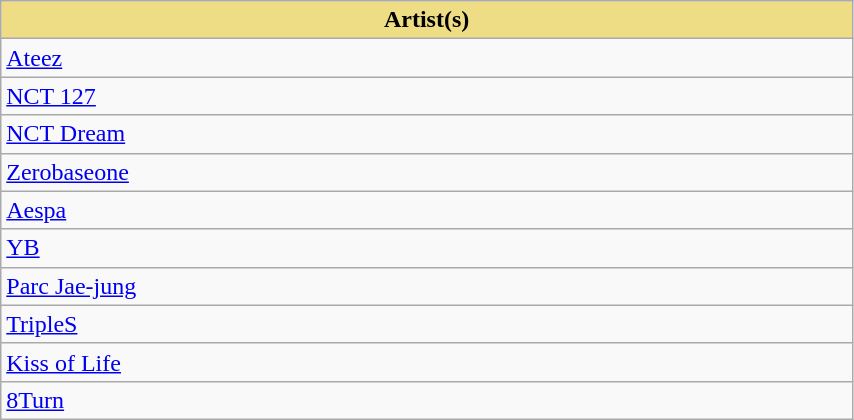<table class="wikitable" style="width:45%">
<tr>
<th scope="col" style="background-color:#EEDD85; width:22.5%">Artist(s)</th>
</tr>
<tr>
<td><a href='#'>Ateez</a></td>
</tr>
<tr>
<td><a href='#'>NCT 127</a></td>
</tr>
<tr>
<td><a href='#'>NCT Dream</a></td>
</tr>
<tr>
<td><a href='#'>Zerobaseone</a></td>
</tr>
<tr>
<td><a href='#'>Aespa</a></td>
</tr>
<tr>
<td><a href='#'>YB</a></td>
</tr>
<tr>
<td><a href='#'>Parc Jae-jung</a></td>
</tr>
<tr>
<td><a href='#'>TripleS</a></td>
</tr>
<tr>
<td><a href='#'>Kiss of Life</a></td>
</tr>
<tr>
<td><a href='#'>8Turn</a></td>
</tr>
</table>
